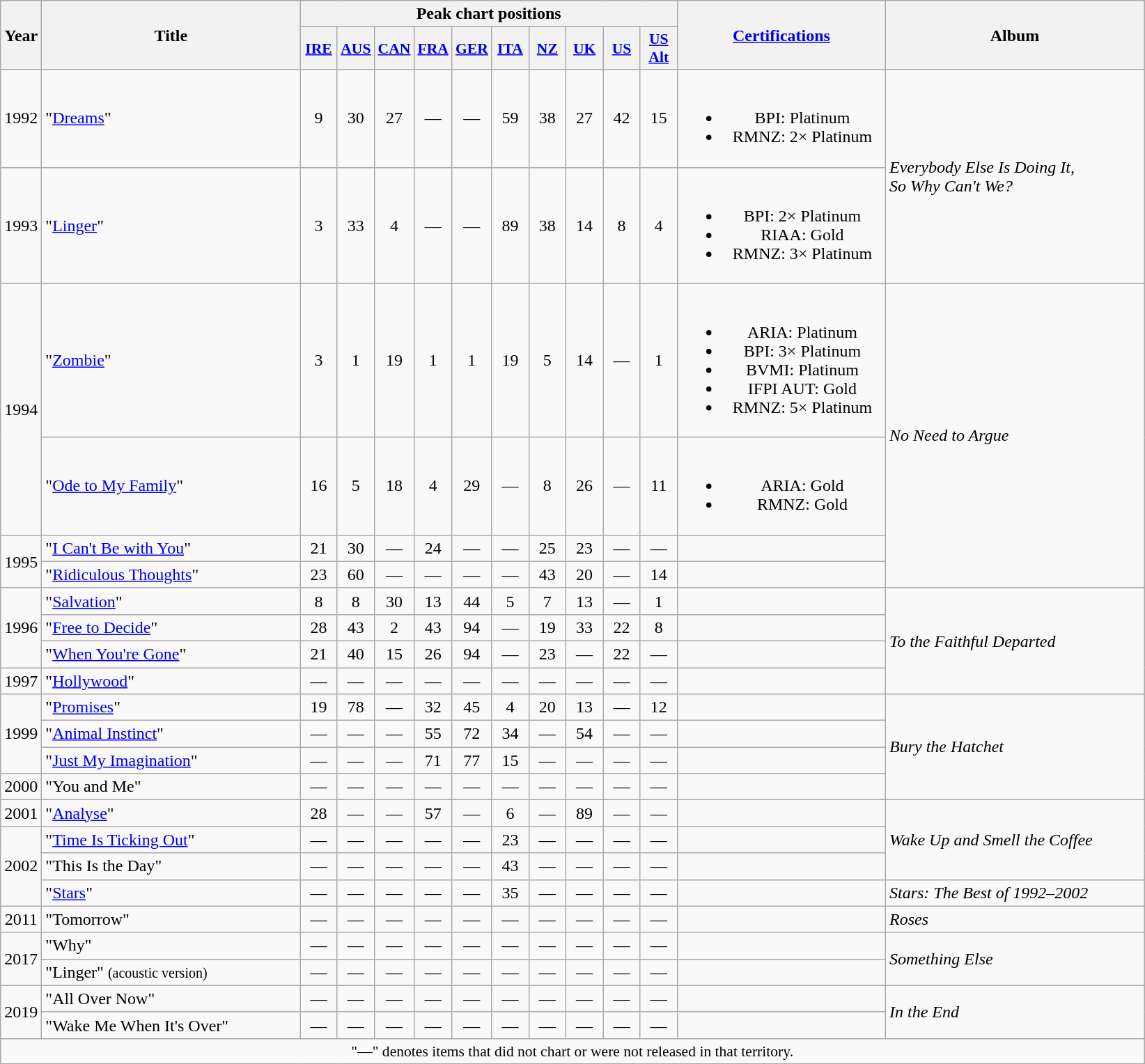<table class="wikitable" style="text-align:center;">
<tr>
<th rowspan="2" style="width:2em;">Year</th>
<th rowspan="2" style="width:15em;">Title</th>
<th colspan="10">Peak chart positions</th>
<th rowspan="2" style="width:12em;"><a href='#'>Certifications</a></th>
<th rowspan="2" style="width:15em;">Album</th>
</tr>
<tr>
<th style="width:2em;font-size:90%;"><a href='#'>IRE</a><br></th>
<th style="width:2em;font-size:90%;"><a href='#'>AUS</a><br></th>
<th style="width:2em;font-size:90%;"><a href='#'>CAN</a><br></th>
<th style="width:2em;font-size:90%;"><a href='#'>FRA</a><br></th>
<th style="width:2em;font-size:90%;"><a href='#'>GER</a><br></th>
<th style="width:2em;font-size:90%;"><a href='#'>ITA</a><br></th>
<th style="width:2em;font-size:90%;"><a href='#'>NZ</a><br></th>
<th style="width:2em;font-size:90%;"><a href='#'>UK</a><br></th>
<th style="width:2em;font-size:90%;"><a href='#'>US</a><br></th>
<th style="width:2em;font-size:90%;"><a href='#'>US Alt</a><br></th>
</tr>
<tr>
<td>1992</td>
<td style="text-align:left;">"<a href='#'>Dreams</a>"</td>
<td>9</td>
<td>30</td>
<td>27</td>
<td>—</td>
<td>—</td>
<td>59</td>
<td>38</td>
<td>27</td>
<td>42</td>
<td>15</td>
<td><br><ul><li>BPI: Platinum</li><li>RMNZ: 2× Platinum</li></ul></td>
<td rowspan="2" style="text-align:left;"><em>Everybody Else Is Doing It,<br>So Why Can't We?</em></td>
</tr>
<tr>
<td>1993</td>
<td style="text-align:left;">"<a href='#'>Linger</a>"</td>
<td>3</td>
<td>33</td>
<td>4</td>
<td>—</td>
<td>—</td>
<td>89</td>
<td>38</td>
<td>14</td>
<td>8</td>
<td>4</td>
<td><br><ul><li>BPI: 2× Platinum</li><li>RIAA: Gold</li><li>RMNZ: 3× Platinum</li></ul></td>
</tr>
<tr>
<td rowspan="2">1994</td>
<td style="text-align:left;">"<a href='#'>Zombie</a>"</td>
<td>3</td>
<td>1</td>
<td>19</td>
<td>1</td>
<td>1</td>
<td>19</td>
<td>5</td>
<td>14</td>
<td>—</td>
<td>1</td>
<td><br><ul><li>ARIA: Platinum</li><li>BPI: 3× Platinum</li><li>BVMI: Platinum</li><li>IFPI AUT: Gold</li><li>RMNZ: 5× Platinum</li></ul></td>
<td rowspan="4" style="text-align:left;"><em>No Need to Argue</em></td>
</tr>
<tr>
<td style="text-align:left;">"<a href='#'>Ode to My Family</a>"</td>
<td>16</td>
<td>5</td>
<td>18</td>
<td>4</td>
<td>29</td>
<td>—</td>
<td>8</td>
<td>26</td>
<td>—</td>
<td>11</td>
<td><br><ul><li>ARIA: Gold</li><li>RMNZ: Gold</li></ul></td>
</tr>
<tr>
<td rowspan="2">1995</td>
<td style="text-align:left;">"<a href='#'>I Can't Be with You</a>"</td>
<td>21</td>
<td>30</td>
<td>—</td>
<td>24</td>
<td>—</td>
<td>—</td>
<td>25</td>
<td>23</td>
<td>—</td>
<td>—</td>
<td></td>
</tr>
<tr>
<td style="text-align:left;">"<a href='#'>Ridiculous Thoughts</a>"</td>
<td>23</td>
<td>60</td>
<td>—</td>
<td>—</td>
<td>—</td>
<td>—</td>
<td>43</td>
<td>20</td>
<td>—</td>
<td>14</td>
<td></td>
</tr>
<tr>
<td rowspan="3">1996</td>
<td style="text-align:left;">"<a href='#'>Salvation</a>"</td>
<td>8</td>
<td>8</td>
<td>30</td>
<td>13</td>
<td>44</td>
<td>5</td>
<td>7</td>
<td>13</td>
<td>—</td>
<td>1</td>
<td></td>
<td style="text-align:left;" rowspan="4"><em>To the Faithful Departed</em></td>
</tr>
<tr>
<td style="text-align:left;">"<a href='#'>Free to Decide</a>"</td>
<td>28</td>
<td>43</td>
<td>2</td>
<td>43</td>
<td>94</td>
<td>—</td>
<td>19</td>
<td>33</td>
<td>22</td>
<td>8</td>
<td></td>
</tr>
<tr>
<td style="text-align:left;">"<a href='#'>When You're Gone</a>"</td>
<td>21</td>
<td>40</td>
<td>15</td>
<td>26</td>
<td>94</td>
<td>—</td>
<td>23</td>
<td>—</td>
<td>22</td>
<td>—</td>
<td></td>
</tr>
<tr>
<td>1997</td>
<td style="text-align:left;">"<a href='#'>Hollywood</a>"</td>
<td>—</td>
<td>—</td>
<td>—</td>
<td>—</td>
<td>—</td>
<td>—</td>
<td>—</td>
<td>—</td>
<td>—</td>
<td>—</td>
<td></td>
</tr>
<tr>
<td rowspan="3">1999</td>
<td style="text-align:left;">"<a href='#'>Promises</a>"</td>
<td>19</td>
<td>78</td>
<td>—</td>
<td>32</td>
<td>45</td>
<td>4</td>
<td>20</td>
<td>13</td>
<td>—</td>
<td>12</td>
<td></td>
<td style="text-align:left;" rowspan="4"><em>Bury the Hatchet</em></td>
</tr>
<tr>
<td style="text-align:left;">"<a href='#'>Animal Instinct</a>"</td>
<td>—</td>
<td>—</td>
<td>—</td>
<td>55</td>
<td>72</td>
<td>34</td>
<td>—</td>
<td>54</td>
<td>—</td>
<td>—</td>
<td></td>
</tr>
<tr>
<td style="text-align:left;">"<a href='#'>Just My Imagination</a>"</td>
<td>—</td>
<td>—</td>
<td>—</td>
<td>71</td>
<td>77</td>
<td>15</td>
<td>—</td>
<td>—</td>
<td>—</td>
<td>—</td>
<td></td>
</tr>
<tr>
<td>2000</td>
<td style="text-align:left;">"You and Me"</td>
<td>—</td>
<td>—</td>
<td>—</td>
<td>—</td>
<td>—</td>
<td>—</td>
<td>—</td>
<td>—</td>
<td>—</td>
<td>—</td>
<td></td>
</tr>
<tr>
<td>2001</td>
<td style="text-align:left;">"<a href='#'>Analyse</a>"</td>
<td>28</td>
<td>—</td>
<td>—</td>
<td>57</td>
<td>—</td>
<td>6</td>
<td>—</td>
<td>89</td>
<td>—</td>
<td>—</td>
<td></td>
<td style="text-align:left;" rowspan="3"><em>Wake Up and Smell the Coffee</em></td>
</tr>
<tr>
<td rowspan="3">2002</td>
<td style="text-align:left;">"<a href='#'>Time Is Ticking Out</a>"</td>
<td>—</td>
<td>—</td>
<td>—</td>
<td>—</td>
<td>—</td>
<td>23</td>
<td>—</td>
<td>—</td>
<td>—</td>
<td>—</td>
<td></td>
</tr>
<tr>
<td style="text-align:left;">"This Is the Day"</td>
<td>—</td>
<td>—</td>
<td>—</td>
<td>—</td>
<td>—</td>
<td>43</td>
<td>—</td>
<td>—</td>
<td>—</td>
<td>—</td>
<td></td>
</tr>
<tr>
<td style="text-align:left;">"<a href='#'>Stars</a>"</td>
<td>—</td>
<td>—</td>
<td>—</td>
<td>—</td>
<td>—</td>
<td>35</td>
<td>—</td>
<td>—</td>
<td>—</td>
<td>—</td>
<td></td>
<td style="text-align:left;"><em>Stars: The Best of 1992–2002</em></td>
</tr>
<tr>
<td>2011</td>
<td style="text-align:left;">"Tomorrow"</td>
<td>—</td>
<td>—</td>
<td>—</td>
<td>—</td>
<td>—</td>
<td>—</td>
<td>—</td>
<td>—</td>
<td>—</td>
<td>—</td>
<td></td>
<td style="text-align:left;"><em>Roses</em></td>
</tr>
<tr>
<td rowspan="2">2017</td>
<td style="text-align:left;">"Why"</td>
<td>—</td>
<td>—</td>
<td>—</td>
<td>—</td>
<td>—</td>
<td>—</td>
<td>—</td>
<td>—</td>
<td>—</td>
<td>—</td>
<td></td>
<td style="text-align:left;" rowspan="2"><em>Something Else</em></td>
</tr>
<tr>
<td style="text-align:left;">"Linger" <small>(acoustic version)</small></td>
<td>—</td>
<td>—</td>
<td>—</td>
<td>—</td>
<td>—</td>
<td>—</td>
<td>—</td>
<td>—</td>
<td>—</td>
<td>—</td>
<td></td>
</tr>
<tr>
<td rowspan="2">2019</td>
<td style="text-align:left;">"All Over Now"</td>
<td>—</td>
<td>—</td>
<td>—</td>
<td>—</td>
<td>—</td>
<td>—</td>
<td>—</td>
<td>—</td>
<td>—</td>
<td>—</td>
<td></td>
<td style="text-align:left;" rowspan="2"><em>In the End</em></td>
</tr>
<tr>
<td style="text-align:left;">"Wake Me When It's Over"</td>
<td>—</td>
<td>—</td>
<td>—</td>
<td>—</td>
<td>—</td>
<td>—</td>
<td>—</td>
<td>—</td>
<td>—</td>
<td>—</td>
<td></td>
</tr>
<tr>
<td colspan="15" style="font-size:90%">"—" denotes items that did not chart or were not released in that territory.</td>
</tr>
</table>
